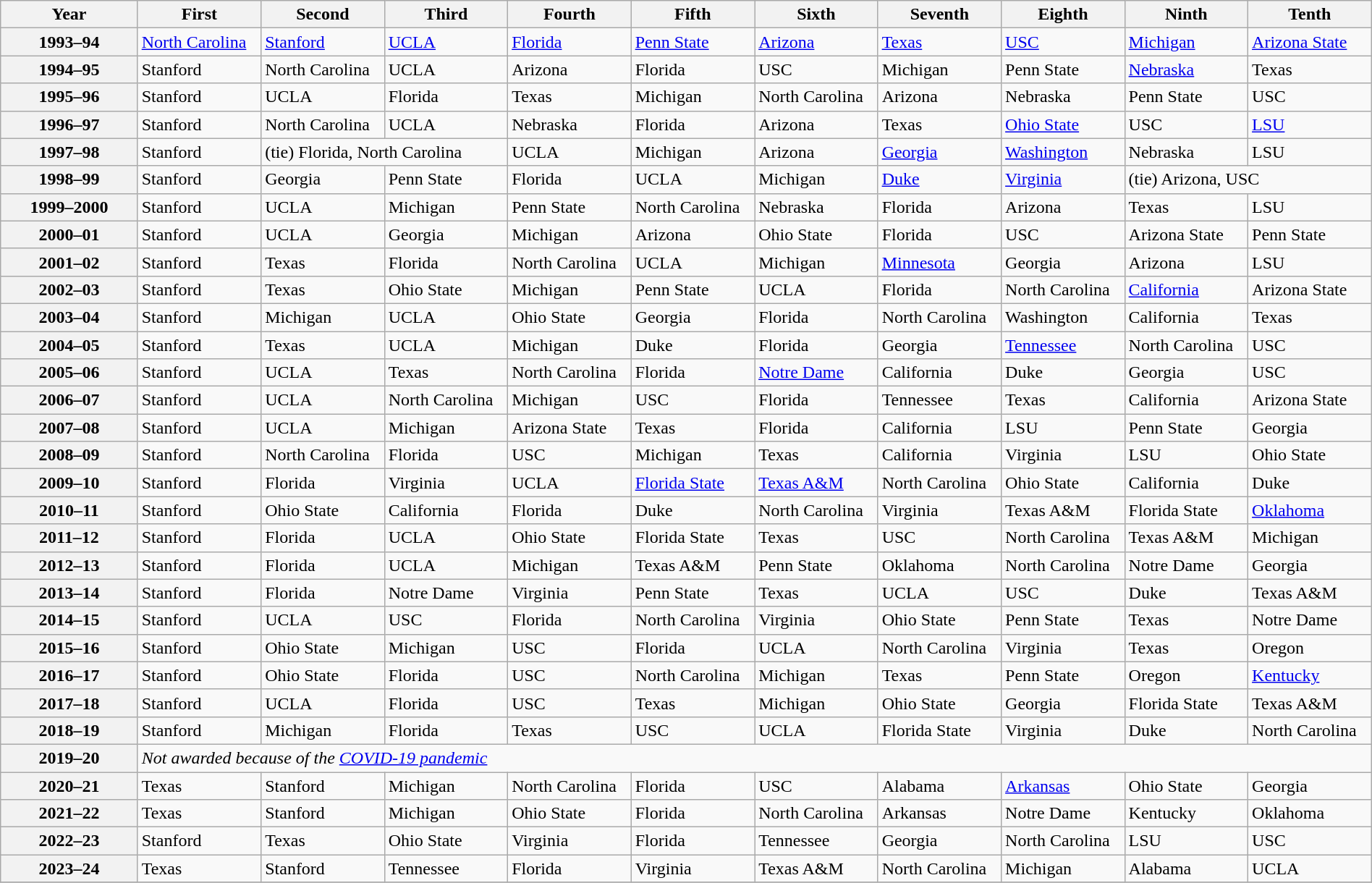<table class="wikitable" style="width:100%">
<tr>
<th style="width:10%">Year</th>
<th style="width:9%">First</th>
<th style="width:9%">Second</th>
<th style="width:9%">Third</th>
<th style="width:9%">Fourth</th>
<th style="width:9%">Fifth</th>
<th style="width:9%">Sixth</th>
<th style="width:9%">Seventh</th>
<th style="width:9%">Eighth</th>
<th style="width:9%">Ninth</th>
<th style="width:9%">Tenth</th>
</tr>
<tr>
<th>1993–94</th>
<td><a href='#'>North Carolina</a></td>
<td><a href='#'>Stanford</a></td>
<td><a href='#'>UCLA</a></td>
<td><a href='#'>Florida</a></td>
<td><a href='#'>Penn State</a></td>
<td><a href='#'>Arizona</a></td>
<td><a href='#'>Texas</a></td>
<td><a href='#'>USC</a></td>
<td><a href='#'>Michigan</a></td>
<td><a href='#'>Arizona State</a></td>
</tr>
<tr>
<th>1994–95</th>
<td>Stanford</td>
<td>North Carolina</td>
<td>UCLA</td>
<td>Arizona</td>
<td>Florida</td>
<td>USC</td>
<td>Michigan</td>
<td>Penn State</td>
<td><a href='#'>Nebraska</a></td>
<td>Texas</td>
</tr>
<tr>
<th>1995–96</th>
<td>Stanford</td>
<td>UCLA</td>
<td>Florida</td>
<td>Texas</td>
<td>Michigan</td>
<td>North Carolina</td>
<td>Arizona</td>
<td>Nebraska</td>
<td>Penn State</td>
<td>USC</td>
</tr>
<tr>
<th>1996–97</th>
<td>Stanford</td>
<td>North Carolina</td>
<td>UCLA</td>
<td>Nebraska</td>
<td>Florida</td>
<td>Arizona</td>
<td>Texas</td>
<td><a href='#'>Ohio State</a></td>
<td>USC</td>
<td><a href='#'>LSU</a></td>
</tr>
<tr>
<th>1997–98</th>
<td>Stanford</td>
<td colspan="2">(tie) Florida, North Carolina</td>
<td>UCLA</td>
<td>Michigan</td>
<td>Arizona</td>
<td><a href='#'>Georgia</a></td>
<td><a href='#'>Washington</a></td>
<td>Nebraska</td>
<td>LSU</td>
</tr>
<tr>
<th>1998–99</th>
<td>Stanford</td>
<td>Georgia</td>
<td>Penn State</td>
<td>Florida</td>
<td>UCLA</td>
<td>Michigan</td>
<td><a href='#'>Duke</a></td>
<td><a href='#'>Virginia</a></td>
<td colspan="2">(tie) Arizona, USC</td>
</tr>
<tr>
<th>1999–2000</th>
<td>Stanford</td>
<td>UCLA</td>
<td>Michigan</td>
<td>Penn State</td>
<td>North Carolina</td>
<td>Nebraska</td>
<td>Florida</td>
<td>Arizona</td>
<td>Texas</td>
<td>LSU</td>
</tr>
<tr>
<th>2000–01</th>
<td>Stanford</td>
<td>UCLA</td>
<td>Georgia</td>
<td>Michigan</td>
<td>Arizona</td>
<td>Ohio State</td>
<td>Florida</td>
<td>USC</td>
<td>Arizona State</td>
<td>Penn State</td>
</tr>
<tr>
<th>2001–02</th>
<td>Stanford</td>
<td>Texas</td>
<td>Florida</td>
<td>North Carolina</td>
<td>UCLA</td>
<td>Michigan</td>
<td><a href='#'>Minnesota</a></td>
<td>Georgia</td>
<td>Arizona</td>
<td>LSU</td>
</tr>
<tr>
<th>2002–03</th>
<td>Stanford</td>
<td>Texas</td>
<td>Ohio State</td>
<td>Michigan</td>
<td>Penn State</td>
<td>UCLA</td>
<td>Florida</td>
<td>North Carolina</td>
<td><a href='#'>California</a></td>
<td>Arizona State</td>
</tr>
<tr>
<th>2003–04</th>
<td>Stanford</td>
<td>Michigan</td>
<td>UCLA</td>
<td>Ohio State</td>
<td>Georgia</td>
<td>Florida</td>
<td>North Carolina</td>
<td>Washington</td>
<td>California</td>
<td>Texas</td>
</tr>
<tr>
<th>2004–05</th>
<td>Stanford</td>
<td>Texas</td>
<td>UCLA</td>
<td>Michigan</td>
<td>Duke</td>
<td>Florida</td>
<td>Georgia</td>
<td><a href='#'>Tennessee</a></td>
<td>North Carolina</td>
<td>USC</td>
</tr>
<tr>
<th>2005–06</th>
<td>Stanford</td>
<td>UCLA</td>
<td>Texas</td>
<td>North Carolina</td>
<td>Florida</td>
<td><a href='#'>Notre Dame</a></td>
<td>California</td>
<td>Duke</td>
<td>Georgia</td>
<td>USC</td>
</tr>
<tr>
<th>2006–07</th>
<td>Stanford</td>
<td>UCLA</td>
<td>North Carolina</td>
<td>Michigan</td>
<td>USC</td>
<td>Florida</td>
<td>Tennessee</td>
<td>Texas</td>
<td>California</td>
<td>Arizona State</td>
</tr>
<tr>
<th>2007–08</th>
<td>Stanford</td>
<td>UCLA</td>
<td>Michigan</td>
<td>Arizona State</td>
<td>Texas</td>
<td>Florida</td>
<td>California</td>
<td>LSU</td>
<td>Penn State</td>
<td>Georgia</td>
</tr>
<tr>
<th>2008–09</th>
<td>Stanford</td>
<td>North Carolina</td>
<td>Florida</td>
<td>USC</td>
<td>Michigan</td>
<td>Texas</td>
<td>California</td>
<td>Virginia</td>
<td>LSU</td>
<td>Ohio State</td>
</tr>
<tr>
<th>2009–10</th>
<td>Stanford</td>
<td>Florida</td>
<td>Virginia</td>
<td>UCLA</td>
<td><a href='#'>Florida State</a></td>
<td><a href='#'>Texas A&M</a></td>
<td>North Carolina</td>
<td>Ohio State</td>
<td>California</td>
<td>Duke</td>
</tr>
<tr>
<th>2010–11</th>
<td>Stanford</td>
<td>Ohio State</td>
<td>California</td>
<td>Florida</td>
<td>Duke</td>
<td>North Carolina</td>
<td>Virginia</td>
<td>Texas A&M</td>
<td>Florida State</td>
<td><a href='#'>Oklahoma</a></td>
</tr>
<tr>
<th>2011–12</th>
<td>Stanford</td>
<td>Florida</td>
<td>UCLA</td>
<td>Ohio State</td>
<td>Florida State</td>
<td>Texas</td>
<td>USC</td>
<td>North Carolina</td>
<td>Texas A&M</td>
<td>Michigan</td>
</tr>
<tr>
<th>2012–13</th>
<td>Stanford</td>
<td>Florida</td>
<td>UCLA</td>
<td>Michigan</td>
<td>Texas A&M</td>
<td>Penn State</td>
<td>Oklahoma</td>
<td>North Carolina</td>
<td>Notre Dame</td>
<td>Georgia</td>
</tr>
<tr>
<th>2013–14</th>
<td>Stanford</td>
<td>Florida</td>
<td>Notre Dame</td>
<td>Virginia</td>
<td>Penn State</td>
<td>Texas</td>
<td>UCLA</td>
<td>USC</td>
<td>Duke</td>
<td>Texas A&M</td>
</tr>
<tr>
<th>2014–15</th>
<td>Stanford</td>
<td>UCLA</td>
<td>USC</td>
<td>Florida</td>
<td>North Carolina</td>
<td>Virginia</td>
<td>Ohio State</td>
<td>Penn State</td>
<td>Texas</td>
<td>Notre Dame</td>
</tr>
<tr>
<th>2015–16</th>
<td>Stanford</td>
<td>Ohio State</td>
<td>Michigan</td>
<td>USC</td>
<td>Florida</td>
<td>UCLA</td>
<td>North Carolina</td>
<td>Virginia</td>
<td>Texas</td>
<td>Oregon</td>
</tr>
<tr>
<th>2016–17</th>
<td>Stanford</td>
<td>Ohio State</td>
<td>Florida</td>
<td>USC</td>
<td>North Carolina</td>
<td>Michigan</td>
<td>Texas</td>
<td>Penn State</td>
<td>Oregon</td>
<td><a href='#'>Kentucky</a></td>
</tr>
<tr>
<th>2017–18</th>
<td>Stanford</td>
<td>UCLA</td>
<td>Florida</td>
<td>USC</td>
<td>Texas</td>
<td>Michigan</td>
<td>Ohio State</td>
<td>Georgia</td>
<td>Florida State</td>
<td>Texas A&M</td>
</tr>
<tr>
<th>2018–19</th>
<td>Stanford</td>
<td>Michigan</td>
<td>Florida</td>
<td>Texas</td>
<td>USC</td>
<td>UCLA</td>
<td>Florida State</td>
<td>Virginia</td>
<td>Duke</td>
<td>North Carolina</td>
</tr>
<tr>
<th>2019–20</th>
<td colspan="10"><em>Not awarded because of the <a href='#'>COVID-19 pandemic</a></em></td>
</tr>
<tr>
<th>2020–21</th>
<td>Texas</td>
<td>Stanford</td>
<td>Michigan</td>
<td>North Carolina</td>
<td>Florida</td>
<td>USC</td>
<td>Alabama</td>
<td><a href='#'> Arkansas</a></td>
<td>Ohio State</td>
<td>Georgia</td>
</tr>
<tr>
<th>2021–22</th>
<td>Texas</td>
<td>Stanford</td>
<td>Michigan</td>
<td>Ohio State</td>
<td>Florida</td>
<td>North Carolina</td>
<td>Arkansas</td>
<td>Notre Dame</td>
<td>Kentucky</td>
<td>Oklahoma</td>
</tr>
<tr>
<th>2022–23</th>
<td>Stanford</td>
<td>Texas</td>
<td>Ohio State</td>
<td>Virginia</td>
<td>Florida</td>
<td>Tennessee</td>
<td>Georgia</td>
<td>North Carolina</td>
<td>LSU</td>
<td>USC</td>
</tr>
<tr>
<th>2023–24</th>
<td>Texas</td>
<td>Stanford</td>
<td>Tennessee</td>
<td>Florida</td>
<td>Virginia</td>
<td>Texas A&M</td>
<td>North Carolina</td>
<td>Michigan</td>
<td>Alabama</td>
<td>UCLA</td>
</tr>
<tr>
</tr>
</table>
